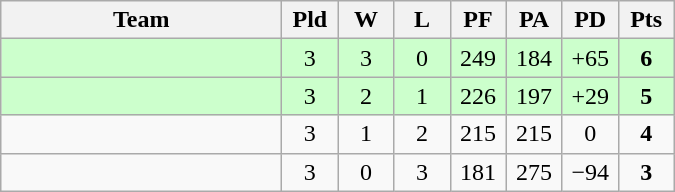<table class=wikitable style="text-align:center">
<tr>
<th width=180>Team</th>
<th width=30>Pld</th>
<th width=30>W</th>
<th width=30>L</th>
<th width=30>PF</th>
<th width=30>PA</th>
<th width=30>PD</th>
<th width=30>Pts</th>
</tr>
<tr bgcolor="#ccffcc">
<td align="left"></td>
<td>3</td>
<td>3</td>
<td>0</td>
<td>249</td>
<td>184</td>
<td>+65</td>
<td><strong>6</strong></td>
</tr>
<tr bgcolor="#ccffcc">
<td align="left"></td>
<td>3</td>
<td>2</td>
<td>1</td>
<td>226</td>
<td>197</td>
<td>+29</td>
<td><strong>5</strong></td>
</tr>
<tr>
<td align="left"></td>
<td>3</td>
<td>1</td>
<td>2</td>
<td>215</td>
<td>215</td>
<td>0</td>
<td><strong>4</strong></td>
</tr>
<tr>
<td align="left"></td>
<td>3</td>
<td>0</td>
<td>3</td>
<td>181</td>
<td>275</td>
<td>−94</td>
<td><strong>3</strong></td>
</tr>
</table>
